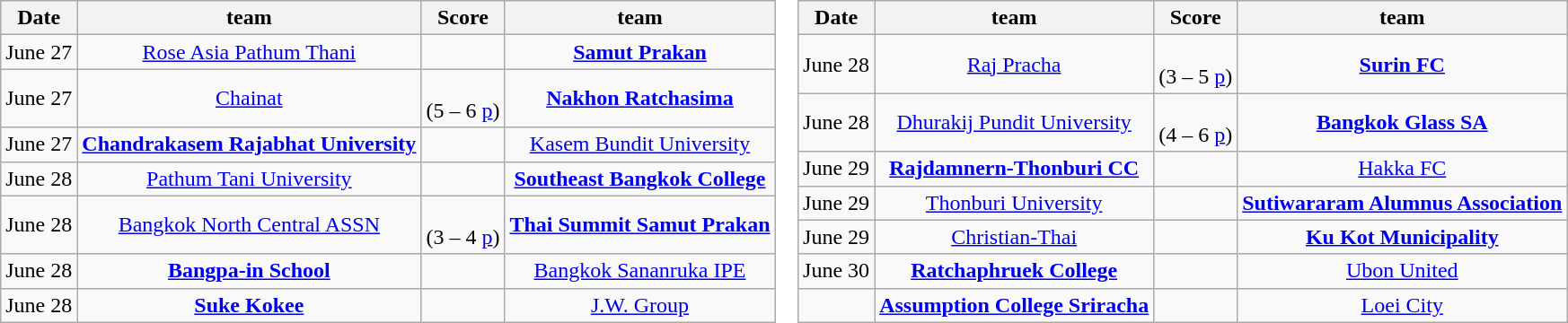<table border=0 cellpadding=0 cellspacing=0>
<tr>
<td valign="top"><br><table class="wikitable" style="text-align: center">
<tr>
<th>Date</th>
<th>team</th>
<th>Score</th>
<th>team</th>
</tr>
<tr>
<td>June 27</td>
<td><a href='#'>Rose Asia Pathum Thani</a></td>
<td></td>
<td><strong><a href='#'>Samut Prakan</a></strong></td>
</tr>
<tr>
<td>June 27</td>
<td><a href='#'>Chainat</a></td>
<td> <br> (5 – 6 <a href='#'>p</a>)</td>
<td><strong><a href='#'>Nakhon Ratchasima</a></strong></td>
</tr>
<tr>
<td>June 27</td>
<td><strong><a href='#'>Chandrakasem Rajabhat University</a></strong></td>
<td></td>
<td><a href='#'>Kasem Bundit University</a></td>
</tr>
<tr>
<td>June 28</td>
<td><a href='#'>Pathum Tani University</a></td>
<td></td>
<td><strong><a href='#'>Southeast Bangkok College</a></strong></td>
</tr>
<tr>
<td>June 28</td>
<td><a href='#'>Bangkok North Central ASSN</a></td>
<td><br> (3 – 4 <a href='#'>p</a>)</td>
<td><strong><a href='#'>Thai Summit Samut Prakan</a></strong></td>
</tr>
<tr>
<td>June 28</td>
<td><strong><a href='#'>Bangpa-in School</a></strong></td>
<td></td>
<td><a href='#'>Bangkok Sananruka IPE</a></td>
</tr>
<tr>
<td>June 28</td>
<td><strong><a href='#'>Suke Kokee</a></strong></td>
<td></td>
<td><a href='#'>J.W. Group</a></td>
</tr>
</table>
</td>
<td valign="top"><br><table class="wikitable" style="text-align: center">
<tr>
<th>Date</th>
<th>team</th>
<th>Score</th>
<th>team</th>
</tr>
<tr>
<td>June 28</td>
<td><a href='#'>Raj Pracha</a></td>
<td> <br> (3 – 5 <a href='#'>p</a>)</td>
<td><strong><a href='#'>Surin FC</a></strong></td>
</tr>
<tr>
<td>June 28</td>
<td><a href='#'>Dhurakij Pundit University</a></td>
<td> <br> (4 – 6 <a href='#'>p</a>)</td>
<td><strong><a href='#'>Bangkok Glass SA</a></strong></td>
</tr>
<tr>
<td>June 29</td>
<td><strong><a href='#'>Rajdamnern-Thonburi CC</a></strong></td>
<td></td>
<td><a href='#'>Hakka FC</a></td>
</tr>
<tr>
<td>June 29</td>
<td><a href='#'>Thonburi University</a></td>
<td></td>
<td><strong><a href='#'>Sutiwararam Alumnus Association</a></strong></td>
</tr>
<tr>
<td>June 29</td>
<td><a href='#'>Christian-Thai</a></td>
<td></td>
<td><strong><a href='#'>Ku Kot Municipality</a></strong></td>
</tr>
<tr>
<td>June 30</td>
<td><strong><a href='#'>Ratchaphruek College</a></strong></td>
<td></td>
<td><a href='#'>Ubon United</a></td>
</tr>
<tr>
<td></td>
<td><strong><a href='#'>Assumption College Sriracha</a></strong></td>
<td></td>
<td><a href='#'>Loei City</a></td>
</tr>
</table>
</td>
</tr>
</table>
